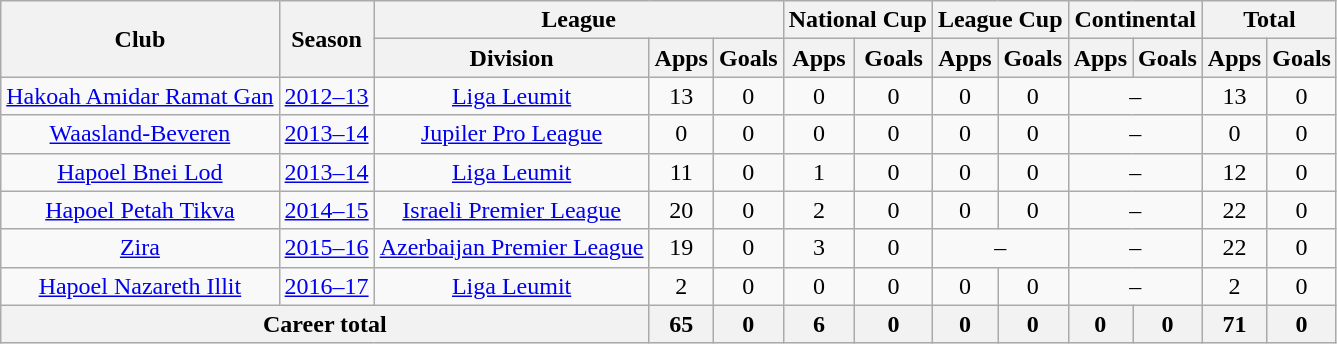<table class="wikitable" style="text-align: center;">
<tr>
<th rowspan="2">Club</th>
<th rowspan="2">Season</th>
<th colspan="3">League</th>
<th colspan="2">National Cup</th>
<th colspan="2">League Cup</th>
<th colspan="2">Continental</th>
<th colspan="2">Total</th>
</tr>
<tr>
<th>Division</th>
<th>Apps</th>
<th>Goals</th>
<th>Apps</th>
<th>Goals</th>
<th>Apps</th>
<th>Goals</th>
<th>Apps</th>
<th>Goals</th>
<th>Apps</th>
<th>Goals</th>
</tr>
<tr>
<td valign="center"><a href='#'>Hakoah Amidar Ramat Gan</a></td>
<td><a href='#'>2012–13</a></td>
<td><a href='#'>Liga Leumit</a></td>
<td>13</td>
<td>0</td>
<td>0</td>
<td>0</td>
<td>0</td>
<td>0</td>
<td colspan="2">–</td>
<td>13</td>
<td>0</td>
</tr>
<tr>
<td valign="center"><a href='#'>Waasland-Beveren</a></td>
<td><a href='#'>2013–14</a></td>
<td><a href='#'>Jupiler Pro League</a></td>
<td>0</td>
<td>0</td>
<td>0</td>
<td>0</td>
<td>0</td>
<td>0</td>
<td colspan="2">–</td>
<td>0</td>
<td>0</td>
</tr>
<tr>
<td valign="center"><a href='#'>Hapoel Bnei Lod</a></td>
<td><a href='#'>2013–14</a></td>
<td><a href='#'>Liga Leumit</a></td>
<td>11</td>
<td>0</td>
<td>1</td>
<td>0</td>
<td>0</td>
<td>0</td>
<td colspan="2">–</td>
<td>12</td>
<td>0</td>
</tr>
<tr>
<td valign="center"><a href='#'>Hapoel Petah Tikva</a></td>
<td><a href='#'>2014–15</a></td>
<td><a href='#'>Israeli Premier League</a></td>
<td>20</td>
<td>0</td>
<td>2</td>
<td>0</td>
<td>0</td>
<td>0</td>
<td colspan="2">–</td>
<td>22</td>
<td>0</td>
</tr>
<tr>
<td valign="center"><a href='#'>Zira</a></td>
<td><a href='#'>2015–16</a></td>
<td><a href='#'>Azerbaijan Premier League</a></td>
<td>19</td>
<td>0</td>
<td>3</td>
<td>0</td>
<td colspan="2">–</td>
<td colspan="2">–</td>
<td>22</td>
<td>0</td>
</tr>
<tr>
<td valign="center"><a href='#'>Hapoel Nazareth Illit</a></td>
<td><a href='#'>2016–17</a></td>
<td><a href='#'>Liga Leumit</a></td>
<td>2</td>
<td>0</td>
<td>0</td>
<td>0</td>
<td>0</td>
<td>0</td>
<td colspan="2">–</td>
<td>2</td>
<td>0</td>
</tr>
<tr>
<th colspan="3">Career total</th>
<th>65</th>
<th>0</th>
<th>6</th>
<th>0</th>
<th>0</th>
<th>0</th>
<th>0</th>
<th>0</th>
<th>71</th>
<th>0</th>
</tr>
</table>
